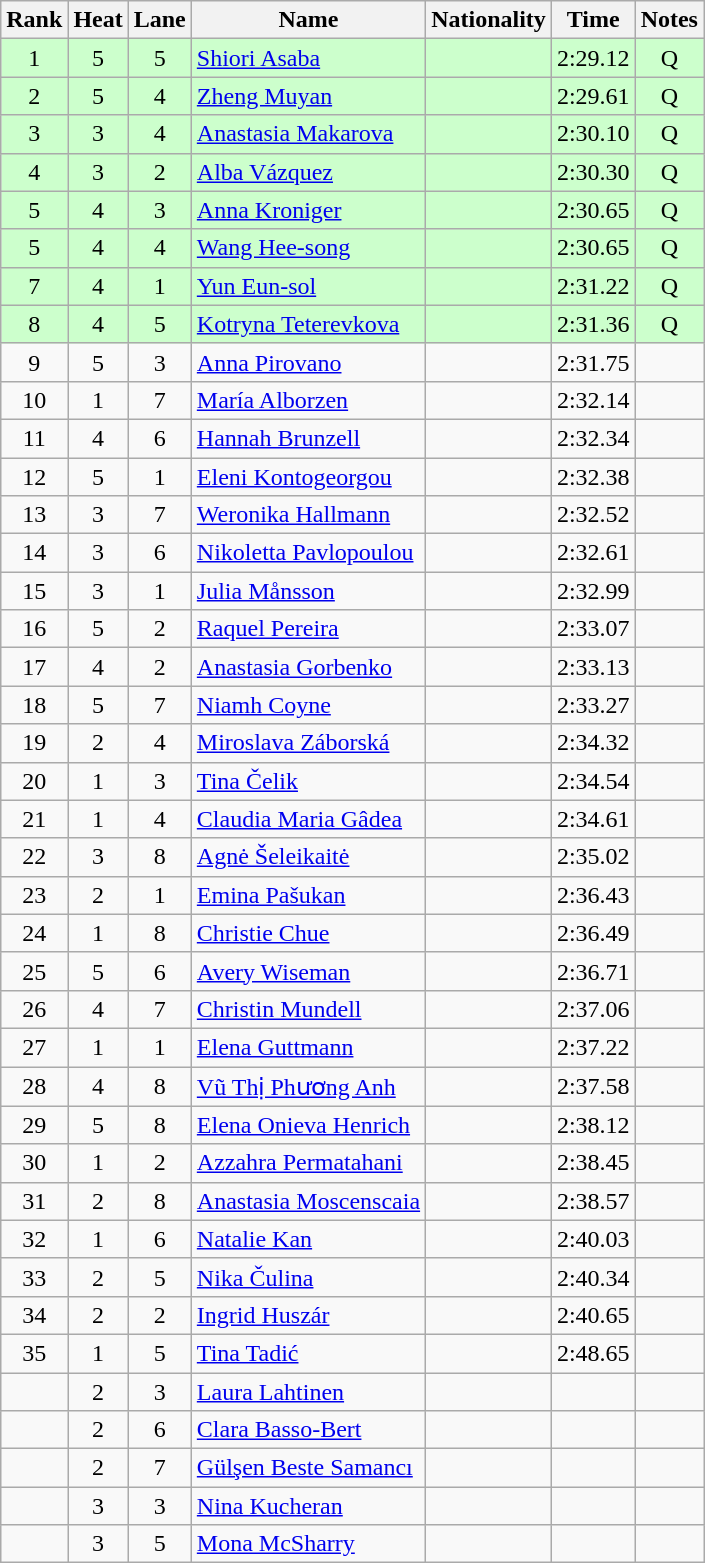<table class="wikitable sortable" style="text-align:center">
<tr>
<th>Rank</th>
<th>Heat</th>
<th>Lane</th>
<th>Name</th>
<th>Nationality</th>
<th>Time</th>
<th>Notes</th>
</tr>
<tr bgcolor=ccffcc>
<td>1</td>
<td>5</td>
<td>5</td>
<td align=left><a href='#'>Shiori Asaba</a></td>
<td align=left></td>
<td>2:29.12</td>
<td>Q</td>
</tr>
<tr bgcolor=ccffcc>
<td>2</td>
<td>5</td>
<td>4</td>
<td align=left><a href='#'>Zheng Muyan</a></td>
<td align=left></td>
<td>2:29.61</td>
<td>Q</td>
</tr>
<tr bgcolor=ccffcc>
<td>3</td>
<td>3</td>
<td>4</td>
<td align=left><a href='#'>Anastasia Makarova</a></td>
<td align=left></td>
<td>2:30.10</td>
<td>Q</td>
</tr>
<tr bgcolor=ccffcc>
<td>4</td>
<td>3</td>
<td>2</td>
<td align=left><a href='#'>Alba Vázquez</a></td>
<td align=left></td>
<td>2:30.30</td>
<td>Q</td>
</tr>
<tr bgcolor=ccffcc>
<td>5</td>
<td>4</td>
<td>3</td>
<td align=left><a href='#'>Anna Kroniger</a></td>
<td align=left></td>
<td>2:30.65</td>
<td>Q</td>
</tr>
<tr bgcolor=ccffcc>
<td>5</td>
<td>4</td>
<td>4</td>
<td align=left><a href='#'>Wang Hee-song</a></td>
<td align=left></td>
<td>2:30.65</td>
<td>Q</td>
</tr>
<tr bgcolor=ccffcc>
<td>7</td>
<td>4</td>
<td>1</td>
<td align=left><a href='#'>Yun Eun-sol</a></td>
<td align=left></td>
<td>2:31.22</td>
<td>Q</td>
</tr>
<tr bgcolor=ccffcc>
<td>8</td>
<td>4</td>
<td>5</td>
<td align=left><a href='#'>Kotryna Teterevkova</a></td>
<td align=left></td>
<td>2:31.36</td>
<td>Q</td>
</tr>
<tr>
<td>9</td>
<td>5</td>
<td>3</td>
<td align=left><a href='#'>Anna Pirovano</a></td>
<td align=left></td>
<td>2:31.75</td>
<td></td>
</tr>
<tr>
<td>10</td>
<td>1</td>
<td>7</td>
<td align=left><a href='#'>María Alborzen</a></td>
<td align=left></td>
<td>2:32.14</td>
<td></td>
</tr>
<tr>
<td>11</td>
<td>4</td>
<td>6</td>
<td align=left><a href='#'>Hannah Brunzell</a></td>
<td align=left></td>
<td>2:32.34</td>
<td></td>
</tr>
<tr>
<td>12</td>
<td>5</td>
<td>1</td>
<td align=left><a href='#'>Eleni Kontogeorgou</a></td>
<td align=left></td>
<td>2:32.38</td>
<td></td>
</tr>
<tr>
<td>13</td>
<td>3</td>
<td>7</td>
<td align=left><a href='#'>Weronika Hallmann</a></td>
<td align=left></td>
<td>2:32.52</td>
<td></td>
</tr>
<tr>
<td>14</td>
<td>3</td>
<td>6</td>
<td align=left><a href='#'>Nikoletta Pavlopoulou</a></td>
<td align=left></td>
<td>2:32.61</td>
<td></td>
</tr>
<tr>
<td>15</td>
<td>3</td>
<td>1</td>
<td align=left><a href='#'>Julia Månsson</a></td>
<td align=left></td>
<td>2:32.99</td>
<td></td>
</tr>
<tr>
<td>16</td>
<td>5</td>
<td>2</td>
<td align=left><a href='#'>Raquel Pereira</a></td>
<td align=left></td>
<td>2:33.07</td>
<td></td>
</tr>
<tr>
<td>17</td>
<td>4</td>
<td>2</td>
<td align=left><a href='#'>Anastasia Gorbenko</a></td>
<td align=left></td>
<td>2:33.13</td>
<td></td>
</tr>
<tr>
<td>18</td>
<td>5</td>
<td>7</td>
<td align=left><a href='#'>Niamh Coyne</a></td>
<td align=left></td>
<td>2:33.27</td>
<td></td>
</tr>
<tr>
<td>19</td>
<td>2</td>
<td>4</td>
<td align=left><a href='#'>Miroslava Záborská</a></td>
<td align=left></td>
<td>2:34.32</td>
<td></td>
</tr>
<tr>
<td>20</td>
<td>1</td>
<td>3</td>
<td align=left><a href='#'>Tina Čelik</a></td>
<td align=left></td>
<td>2:34.54</td>
<td></td>
</tr>
<tr>
<td>21</td>
<td>1</td>
<td>4</td>
<td align=left><a href='#'>Claudia Maria Gâdea</a></td>
<td align=left></td>
<td>2:34.61</td>
<td></td>
</tr>
<tr>
<td>22</td>
<td>3</td>
<td>8</td>
<td align=left><a href='#'>Agnė Šeleikaitė</a></td>
<td align=left></td>
<td>2:35.02</td>
<td></td>
</tr>
<tr>
<td>23</td>
<td>2</td>
<td>1</td>
<td align=left><a href='#'>Emina Pašukan</a></td>
<td align=left></td>
<td>2:36.43</td>
<td></td>
</tr>
<tr>
<td>24</td>
<td>1</td>
<td>8</td>
<td align=left><a href='#'>Christie Chue</a></td>
<td align=left></td>
<td>2:36.49</td>
<td></td>
</tr>
<tr>
<td>25</td>
<td>5</td>
<td>6</td>
<td align=left><a href='#'>Avery Wiseman</a></td>
<td align=left></td>
<td>2:36.71</td>
<td></td>
</tr>
<tr>
<td>26</td>
<td>4</td>
<td>7</td>
<td align=left><a href='#'>Christin Mundell</a></td>
<td align=left></td>
<td>2:37.06</td>
<td></td>
</tr>
<tr>
<td>27</td>
<td>1</td>
<td>1</td>
<td align=left><a href='#'>Elena Guttmann</a></td>
<td align=left></td>
<td>2:37.22</td>
<td></td>
</tr>
<tr>
<td>28</td>
<td>4</td>
<td>8</td>
<td align=left><a href='#'>Vũ Thị Phương Anh</a></td>
<td align=left></td>
<td>2:37.58</td>
<td></td>
</tr>
<tr>
<td>29</td>
<td>5</td>
<td>8</td>
<td align=left><a href='#'>Elena Onieva Henrich</a></td>
<td align=left></td>
<td>2:38.12</td>
<td></td>
</tr>
<tr>
<td>30</td>
<td>1</td>
<td>2</td>
<td align=left><a href='#'>Azzahra Permatahani</a></td>
<td align=left></td>
<td>2:38.45</td>
<td></td>
</tr>
<tr>
<td>31</td>
<td>2</td>
<td>8</td>
<td align=left><a href='#'>Anastasia Moscenscaia</a></td>
<td align=left></td>
<td>2:38.57</td>
<td></td>
</tr>
<tr>
<td>32</td>
<td>1</td>
<td>6</td>
<td align=left><a href='#'>Natalie Kan</a></td>
<td align=left></td>
<td>2:40.03</td>
<td></td>
</tr>
<tr>
<td>33</td>
<td>2</td>
<td>5</td>
<td align=left><a href='#'>Nika Čulina</a></td>
<td align=left></td>
<td>2:40.34</td>
<td></td>
</tr>
<tr>
<td>34</td>
<td>2</td>
<td>2</td>
<td align=left><a href='#'>Ingrid Huszár</a></td>
<td align=left></td>
<td>2:40.65</td>
<td></td>
</tr>
<tr>
<td>35</td>
<td>1</td>
<td>5</td>
<td align=left><a href='#'>Tina Tadić</a></td>
<td align=left></td>
<td>2:48.65</td>
<td></td>
</tr>
<tr>
<td></td>
<td>2</td>
<td>3</td>
<td align=left><a href='#'>Laura Lahtinen</a></td>
<td align=left></td>
<td></td>
<td></td>
</tr>
<tr>
<td></td>
<td>2</td>
<td>6</td>
<td align=left><a href='#'>Clara Basso-Bert</a></td>
<td align=left></td>
<td></td>
<td></td>
</tr>
<tr>
<td></td>
<td>2</td>
<td>7</td>
<td align=left><a href='#'>Gülşen Beste Samancı</a></td>
<td align=left></td>
<td></td>
<td></td>
</tr>
<tr>
<td></td>
<td>3</td>
<td>3</td>
<td align=left><a href='#'>Nina Kucheran</a></td>
<td align=left></td>
<td></td>
<td></td>
</tr>
<tr>
<td></td>
<td>3</td>
<td>5</td>
<td align=left><a href='#'>Mona McSharry</a></td>
<td align=left></td>
<td></td>
<td></td>
</tr>
</table>
